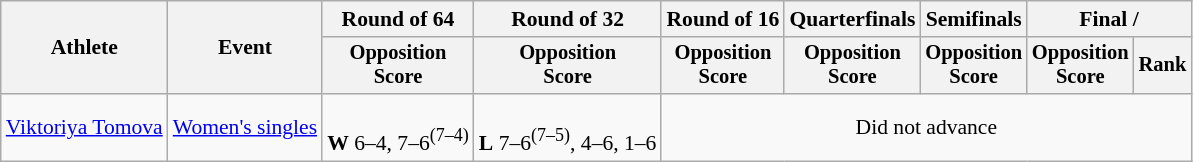<table class=wikitable style="font-size:90%">
<tr>
<th rowspan="2">Athlete</th>
<th rowspan="2">Event</th>
<th>Round of 64</th>
<th>Round of 32</th>
<th>Round of 16</th>
<th>Quarterfinals</th>
<th>Semifinals</th>
<th colspan=2>Final / </th>
</tr>
<tr style="font-size:95%">
<th>Opposition<br>Score</th>
<th>Opposition<br>Score</th>
<th>Opposition<br>Score</th>
<th>Opposition<br>Score</th>
<th>Opposition<br>Score</th>
<th>Opposition<br>Score</th>
<th>Rank</th>
</tr>
<tr align="center">
<td align=left><a href='#'>Viktoriya Tomova</a></td>
<td align=left><a href='#'>Women's singles</a></td>
<td><br><strong>W</strong> 6–4, 7–6<sup>(7–4)</sup></td>
<td><br><strong>L</strong> 7–6<sup>(7–5)</sup>, 4–6, 1–6</td>
<td colspan=5>Did not advance</td>
</tr>
</table>
